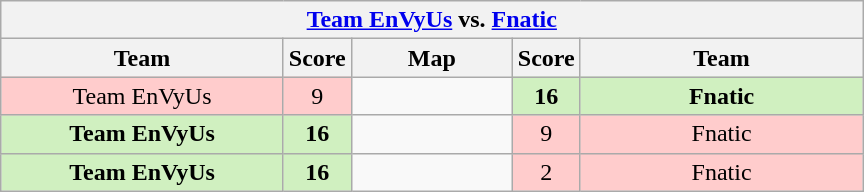<table class="wikitable" style="text-align: center;">
<tr>
<th colspan=5><a href='#'>Team EnVyUs</a> vs.  <a href='#'>Fnatic</a></th>
</tr>
<tr>
<th width="181px">Team</th>
<th width="20px">Score</th>
<th width="100px">Map</th>
<th width="20px">Score</th>
<th width="181px">Team</th>
</tr>
<tr>
<td style="background: #FFCCCC;">Team EnVyUs</td>
<td style="background: #FFCCCC;">9</td>
<td></td>
<td style="background: #D0F0C0;"><strong>16</strong></td>
<td style="background: #D0F0C0;"><strong>Fnatic</strong></td>
</tr>
<tr>
<td style="background: #D0F0C0;"><strong>Team EnVyUs</strong></td>
<td style="background: #D0F0C0;"><strong>16</strong></td>
<td></td>
<td style="background: #FFCCCC;">9</td>
<td style="background: #FFCCCC;">Fnatic</td>
</tr>
<tr>
<td style="background: #D0F0C0;"><strong>Team EnVyUs</strong></td>
<td style="background: #D0F0C0;"><strong>16</strong></td>
<td></td>
<td style="background: #FFCCCC;">2</td>
<td style="background: #FFCCCC;">Fnatic</td>
</tr>
</table>
